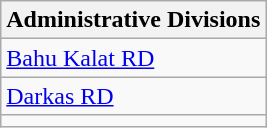<table class="wikitable">
<tr>
<th>Administrative Divisions</th>
</tr>
<tr>
<td><a href='#'>Bahu Kalat RD</a></td>
</tr>
<tr>
<td><a href='#'>Darkas RD</a></td>
</tr>
<tr>
<td colspan=1></td>
</tr>
</table>
